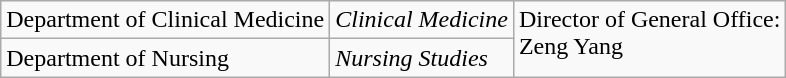<table class="wikitable">
<tr valign="top">
<td>Department of Clinical Medicine</td>
<td><em>Clinical Medicine</em></td>
<td rowspan="2">Director of General Office:<br>Zeng Yang</td>
</tr>
<tr valign="top">
<td>Department of Nursing</td>
<td><em>Nursing Studies</em></td>
</tr>
</table>
